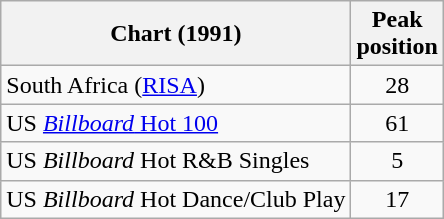<table class="wikitable sortable">
<tr>
<th>Chart (1991)</th>
<th>Peak<br>position</th>
</tr>
<tr>
<td>South Africa (<a href='#'>RISA</a>)</td>
<td align="center">28</td>
</tr>
<tr>
<td>US <a href='#'><em>Billboard</em> Hot 100</a></td>
<td align=center>61</td>
</tr>
<tr>
<td>US <em>Billboard</em> Hot R&B Singles</td>
<td align=center>5</td>
</tr>
<tr>
<td>US <em>Billboard</em> Hot Dance/Club Play</td>
<td align=center>17</td>
</tr>
</table>
